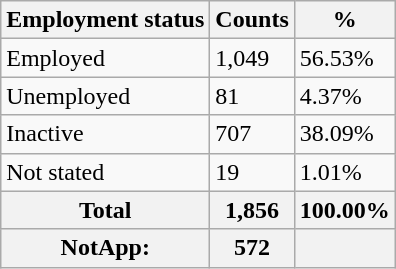<table class="wikitable sortable">
<tr>
<th>Employment status</th>
<th>Counts</th>
<th>%</th>
</tr>
<tr>
<td>Employed</td>
<td>1,049</td>
<td>56.53%</td>
</tr>
<tr>
<td>Unemployed</td>
<td>81</td>
<td>4.37%</td>
</tr>
<tr>
<td>Inactive</td>
<td>707</td>
<td>38.09%</td>
</tr>
<tr>
<td>Not stated</td>
<td>19</td>
<td>1.01%</td>
</tr>
<tr>
<th>Total</th>
<th>1,856</th>
<th>100.00%</th>
</tr>
<tr>
<th>NotApp:</th>
<th>572</th>
<th></th>
</tr>
</table>
